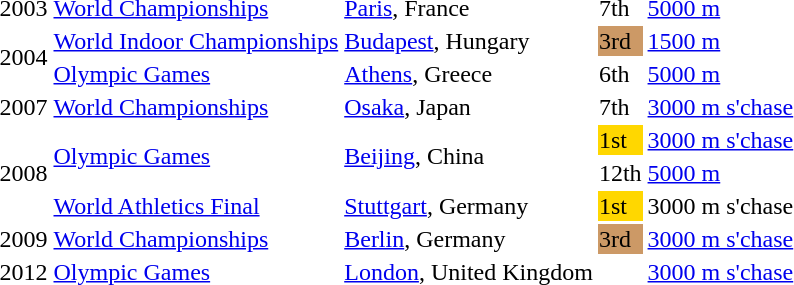<table>
<tr>
<td>2003</td>
<td><a href='#'>World Championships</a></td>
<td><a href='#'>Paris</a>, France</td>
<td>7th</td>
<td><a href='#'>5000 m</a></td>
</tr>
<tr>
<td rowspan=2>2004</td>
<td><a href='#'>World Indoor Championships</a></td>
<td><a href='#'>Budapest</a>, Hungary</td>
<td bgcolor=cc9966>3rd</td>
<td><a href='#'>1500 m</a></td>
</tr>
<tr>
<td><a href='#'>Olympic Games</a></td>
<td><a href='#'>Athens</a>, Greece</td>
<td>6th</td>
<td><a href='#'>5000 m</a></td>
</tr>
<tr>
<td>2007</td>
<td><a href='#'>World Championships</a></td>
<td><a href='#'>Osaka</a>, Japan</td>
<td>7th</td>
<td><a href='#'>3000 m s'chase</a></td>
</tr>
<tr>
<td rowspan=3>2008</td>
<td rowspan=2><a href='#'>Olympic Games</a></td>
<td rowspan=2><a href='#'>Beijing</a>, China</td>
<td bgcolor=gold>1st</td>
<td><a href='#'>3000 m s'chase</a></td>
</tr>
<tr>
<td>12th</td>
<td><a href='#'>5000 m</a></td>
</tr>
<tr>
<td><a href='#'>World Athletics Final</a></td>
<td><a href='#'>Stuttgart</a>, Germany</td>
<td bgcolor=gold>1st</td>
<td>3000 m s'chase</td>
</tr>
<tr>
<td>2009</td>
<td><a href='#'>World Championships</a></td>
<td><a href='#'>Berlin</a>, Germany</td>
<td bgcolor=cc9966>3rd</td>
<td><a href='#'>3000 m s'chase</a></td>
</tr>
<tr>
<td>2012</td>
<td><a href='#'>Olympic Games</a></td>
<td><a href='#'>London</a>, United Kingdom</td>
<td></td>
<td><a href='#'>3000 m s'chase</a></td>
</tr>
</table>
